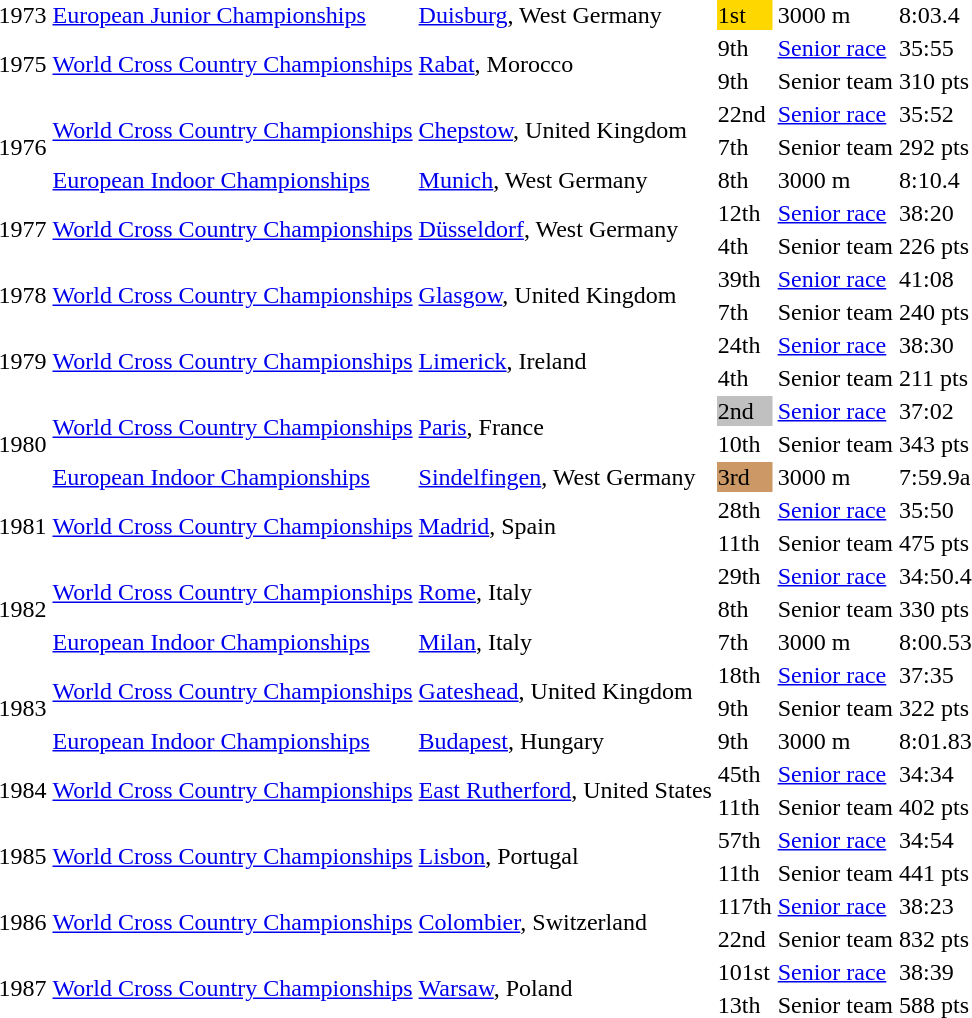<table>
<tr>
<td>1973</td>
<td><a href='#'>European Junior Championships</a></td>
<td><a href='#'>Duisburg</a>, West Germany</td>
<td bgcolor=gold>1st</td>
<td>3000 m</td>
<td>8:03.4</td>
</tr>
<tr>
<td rowspan=2>1975</td>
<td rowspan=2><a href='#'>World Cross Country Championships</a></td>
<td rowspan=2><a href='#'>Rabat</a>, Morocco</td>
<td>9th</td>
<td><a href='#'>Senior race</a></td>
<td>35:55</td>
</tr>
<tr>
<td>9th</td>
<td>Senior team</td>
<td>310 pts</td>
</tr>
<tr>
<td rowspan=3>1976</td>
<td rowspan=2><a href='#'>World Cross Country Championships</a></td>
<td rowspan=2><a href='#'>Chepstow</a>, United Kingdom</td>
<td>22nd</td>
<td><a href='#'>Senior race</a></td>
<td>35:52</td>
</tr>
<tr>
<td>7th</td>
<td>Senior team</td>
<td>292 pts</td>
</tr>
<tr>
<td><a href='#'>European Indoor Championships</a></td>
<td><a href='#'>Munich</a>, West Germany</td>
<td>8th</td>
<td>3000 m</td>
<td>8:10.4</td>
</tr>
<tr>
<td rowspan=2>1977</td>
<td rowspan=2><a href='#'>World Cross Country Championships</a></td>
<td rowspan=2><a href='#'>Düsseldorf</a>, West Germany</td>
<td>12th</td>
<td><a href='#'>Senior race</a></td>
<td>38:20</td>
</tr>
<tr>
<td>4th</td>
<td>Senior team</td>
<td>226 pts</td>
</tr>
<tr>
<td rowspan=2>1978</td>
<td rowspan=2><a href='#'>World Cross Country Championships</a></td>
<td rowspan=2><a href='#'>Glasgow</a>, United Kingdom</td>
<td>39th</td>
<td><a href='#'>Senior race</a></td>
<td>41:08</td>
</tr>
<tr>
<td>7th</td>
<td>Senior team</td>
<td>240 pts</td>
</tr>
<tr>
<td rowspan=2>1979</td>
<td rowspan=2><a href='#'>World Cross Country Championships</a></td>
<td rowspan=2><a href='#'>Limerick</a>, Ireland</td>
<td>24th</td>
<td><a href='#'>Senior race</a></td>
<td>38:30</td>
</tr>
<tr>
<td>4th</td>
<td>Senior team</td>
<td>211 pts</td>
</tr>
<tr>
<td rowspan=3>1980</td>
<td rowspan=2><a href='#'>World Cross Country Championships</a></td>
<td rowspan=2><a href='#'>Paris</a>, France</td>
<td bgcolor=silver>2nd</td>
<td><a href='#'>Senior race</a></td>
<td>37:02</td>
</tr>
<tr>
<td>10th</td>
<td>Senior team</td>
<td>343 pts</td>
</tr>
<tr>
<td><a href='#'>European Indoor Championships</a></td>
<td><a href='#'>Sindelfingen</a>, West Germany</td>
<td bgcolor=cc9966>3rd</td>
<td>3000 m</td>
<td>7:59.9a</td>
</tr>
<tr>
<td rowspan=2>1981</td>
<td rowspan=2><a href='#'>World Cross Country Championships</a></td>
<td rowspan=2><a href='#'>Madrid</a>, Spain</td>
<td>28th</td>
<td><a href='#'>Senior race</a></td>
<td>35:50</td>
</tr>
<tr>
<td>11th</td>
<td>Senior team</td>
<td>475 pts</td>
</tr>
<tr>
<td rowspan=3>1982</td>
<td rowspan=2><a href='#'>World Cross Country Championships</a></td>
<td rowspan=2><a href='#'>Rome</a>, Italy</td>
<td>29th</td>
<td><a href='#'>Senior race</a></td>
<td>34:50.4</td>
</tr>
<tr>
<td>8th</td>
<td>Senior team</td>
<td>330 pts</td>
</tr>
<tr>
<td><a href='#'>European Indoor Championships</a></td>
<td><a href='#'>Milan</a>, Italy</td>
<td>7th</td>
<td>3000 m</td>
<td>8:00.53</td>
</tr>
<tr>
<td rowspan=3>1983</td>
<td rowspan=2><a href='#'>World Cross Country Championships</a></td>
<td rowspan=2><a href='#'>Gateshead</a>, United Kingdom</td>
<td>18th</td>
<td><a href='#'>Senior race</a></td>
<td>37:35</td>
</tr>
<tr>
<td>9th</td>
<td>Senior team</td>
<td>322 pts</td>
</tr>
<tr>
<td><a href='#'>European Indoor Championships</a></td>
<td><a href='#'>Budapest</a>, Hungary</td>
<td>9th</td>
<td>3000 m</td>
<td>8:01.83</td>
</tr>
<tr>
<td rowspan=2>1984</td>
<td rowspan=2><a href='#'>World Cross Country Championships</a></td>
<td rowspan=2><a href='#'>East Rutherford</a>, United States</td>
<td>45th</td>
<td><a href='#'>Senior race</a></td>
<td>34:34</td>
</tr>
<tr>
<td>11th</td>
<td>Senior team</td>
<td>402 pts</td>
</tr>
<tr>
<td rowspan=2>1985</td>
<td rowspan=2><a href='#'>World Cross Country Championships</a></td>
<td rowspan=2><a href='#'>Lisbon</a>, Portugal</td>
<td>57th</td>
<td><a href='#'>Senior race</a></td>
<td>34:54</td>
</tr>
<tr>
<td>11th</td>
<td>Senior team</td>
<td>441 pts</td>
</tr>
<tr>
<td rowspan=2>1986</td>
<td rowspan=2><a href='#'>World Cross Country Championships</a></td>
<td rowspan=2><a href='#'>Colombier</a>, Switzerland</td>
<td>117th</td>
<td><a href='#'>Senior race</a></td>
<td>38:23</td>
</tr>
<tr>
<td>22nd</td>
<td>Senior team</td>
<td>832 pts</td>
</tr>
<tr>
<td rowspan=2>1987</td>
<td rowspan=2><a href='#'>World Cross Country Championships</a></td>
<td rowspan=2><a href='#'>Warsaw</a>, Poland</td>
<td>101st</td>
<td><a href='#'>Senior race</a></td>
<td>38:39</td>
</tr>
<tr>
<td>13th</td>
<td>Senior team</td>
<td>588 pts</td>
</tr>
<tr>
</tr>
</table>
